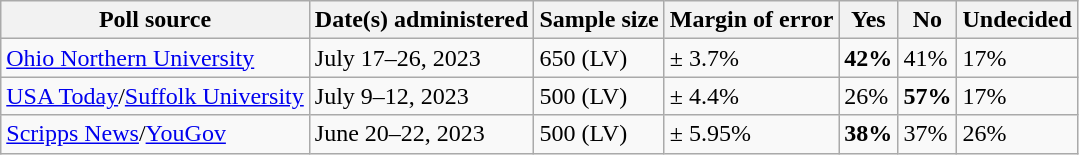<table class="wikitable">
<tr>
<th>Poll source</th>
<th>Date(s) administered</th>
<th>Sample size</th>
<th>Margin of error</th>
<th>Yes</th>
<th>No</th>
<th>Undecided</th>
</tr>
<tr>
<td><a href='#'>Ohio Northern University</a></td>
<td>July 17–26, 2023</td>
<td>650 (LV)</td>
<td>± 3.7%</td>
<td><strong>42%</strong></td>
<td>41%</td>
<td>17%</td>
</tr>
<tr>
<td><a href='#'>USA Today</a>/<a href='#'>Suffolk University</a></td>
<td>July 9–12, 2023</td>
<td>500 (LV)</td>
<td>± 4.4%</td>
<td>26%</td>
<td><strong>57%</strong></td>
<td>17%</td>
</tr>
<tr>
<td><a href='#'>Scripps News</a>/<a href='#'>YouGov</a></td>
<td>June 20–22, 2023</td>
<td>500 (LV)</td>
<td>± 5.95%</td>
<td><strong>38%</strong></td>
<td>37%</td>
<td>26%</td>
</tr>
</table>
